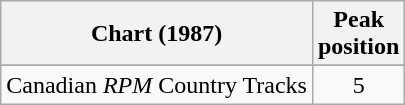<table class="wikitable sortable">
<tr>
<th align="left">Chart (1987)</th>
<th align="center">Peak<br>position</th>
</tr>
<tr>
</tr>
<tr>
<td align="left">Canadian <em>RPM</em> Country Tracks</td>
<td align="center">5</td>
</tr>
</table>
